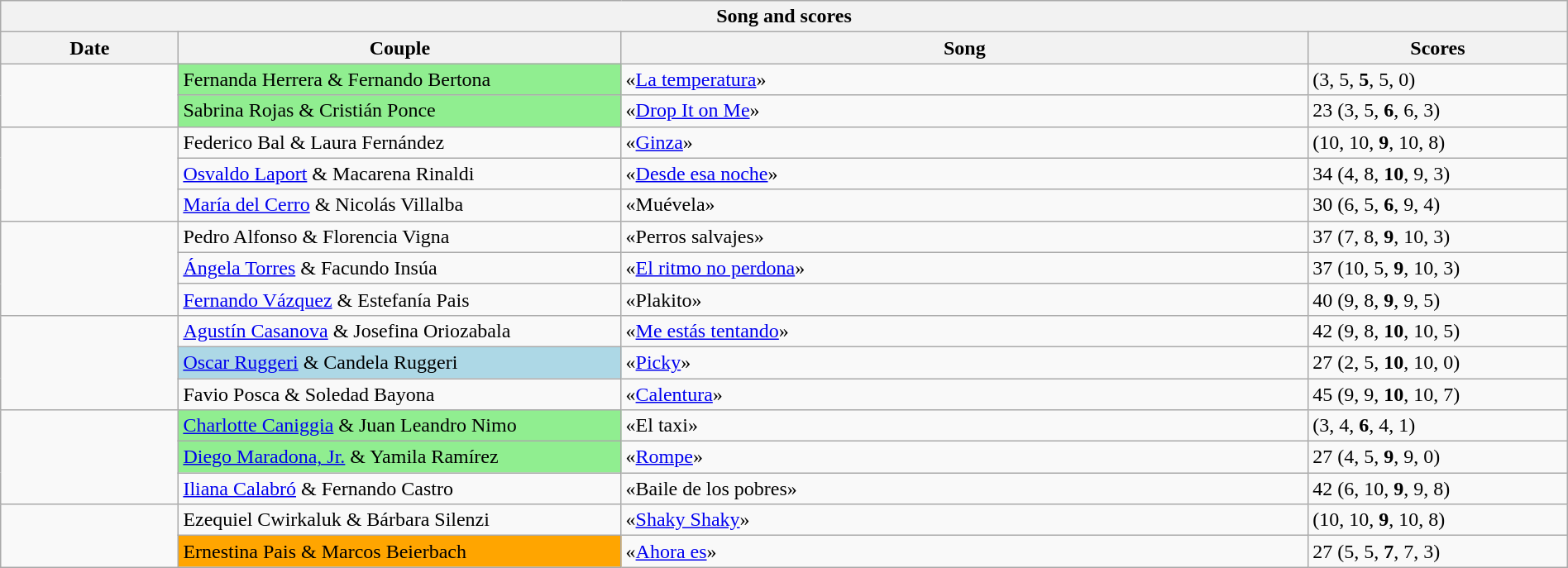<table class="wikitable collapsible collapsed" style=" text-align: align; width: 100%;">
<tr>
<th colspan="11" style="with: 100%;" align="center">Song and scores</th>
</tr>
<tr>
<th width=80>Date</th>
<th width=210>Couple</th>
<th width=330>Song</th>
<th width=120>Scores</th>
</tr>
<tr>
<td rowspan="2"></td>
<td bgcolor="lightgreen">Fernanda Herrera & Fernando Bertona</td>
<td>«<a href='#'>La temperatura</a>» </td>
<td> (3, 5, <strong>5</strong>, 5, 0)</td>
</tr>
<tr>
<td bgcolor="lightgreen">Sabrina Rojas & Cristián Ponce</td>
<td>«<a href='#'>Drop It on Me</a>» </td>
<td>23 (3, 5, <strong>6</strong>, 6, 3)</td>
</tr>
<tr>
<td rowspan="3"></td>
<td bgcolor="">Federico Bal & Laura Fernández</td>
<td>«<a href='#'>Ginza</a>» </td>
<td> (10, 10, <strong>9</strong>, 10, 8)</td>
</tr>
<tr>
<td bgcolor=""><a href='#'>Osvaldo Laport</a> & Macarena Rinaldi</td>
<td>«<a href='#'>Desde esa noche</a>» </td>
<td>34 (4, 8, <strong>10</strong>, 9, 3)</td>
</tr>
<tr>
<td bgcolor=""><a href='#'>María del Cerro</a> & Nicolás Villalba</td>
<td>«Muévela» </td>
<td>30 (6, 5, <strong>6</strong>, 9, 4)</td>
</tr>
<tr>
<td rowspan="3"></td>
<td bgcolor="">Pedro Alfonso & Florencia Vigna</td>
<td>«Perros salvajes» </td>
<td>37 (7, 8, <strong>9</strong>, 10, 3)</td>
</tr>
<tr>
<td bgcolor=""><a href='#'>Ángela Torres</a> & Facundo Insúa</td>
<td>«<a href='#'>El ritmo no perdona</a>» </td>
<td>37 (10, 5, <strong>9</strong>, 10, 3)</td>
</tr>
<tr>
<td bgcolor=""><a href='#'>Fernando Vázquez</a> & Estefanía Pais</td>
<td>«Plakito» </td>
<td>40 (9, 8, <strong>9</strong>, 9, 5)</td>
</tr>
<tr>
<td rowspan="3"></td>
<td bgcolor=""><a href='#'>Agustín Casanova</a> & Josefina Oriozabala</td>
<td>«<a href='#'>Me estás tentando</a>» </td>
<td>42 (9, 8, <strong>10</strong>, 10, 5)</td>
</tr>
<tr>
<td bgcolor="lightblue"><a href='#'>Oscar Ruggeri</a> & Candela Ruggeri</td>
<td>«<a href='#'>Picky</a>» </td>
<td>27 (2, 5, <strong>10</strong>, 10, 0)</td>
</tr>
<tr>
<td bgcolor="">Favio Posca & Soledad Bayona</td>
<td>«<a href='#'>Calentura</a>» </td>
<td>45 (9, 9, <strong>10</strong>, 10, 7)</td>
</tr>
<tr>
<td rowspan="3"></td>
<td bgcolor="lightgreen"><a href='#'>Charlotte Caniggia</a> & Juan Leandro Nimo</td>
<td>«El taxi» </td>
<td> (3, 4, <strong>6</strong>, 4, 1)</td>
</tr>
<tr>
<td bgcolor="lightgreen"><a href='#'>Diego Maradona, Jr.</a> & Yamila Ramírez</td>
<td>«<a href='#'>Rompe</a>» </td>
<td>27 (4, 5, <strong>9</strong>, 9, 0)</td>
</tr>
<tr>
<td bgcolor=""><a href='#'>Iliana Calabró</a> & Fernando Castro</td>
<td>«Baile de los pobres» </td>
<td>42 (6, 10, <strong>9</strong>, 9, 8)</td>
</tr>
<tr>
<td rowspan="2"></td>
<td bgcolor="">Ezequiel Cwirkaluk & Bárbara Silenzi</td>
<td>«<a href='#'>Shaky Shaky</a>» </td>
<td> (10, 10, <strong>9</strong>, 10, 8)</td>
</tr>
<tr>
<td bgcolor="orange">Ernestina Pais & Marcos Beierbach</td>
<td>«<a href='#'>Ahora es</a>» </td>
<td>27 (5, 5, <strong>7</strong>, 7, 3)</td>
</tr>
</table>
